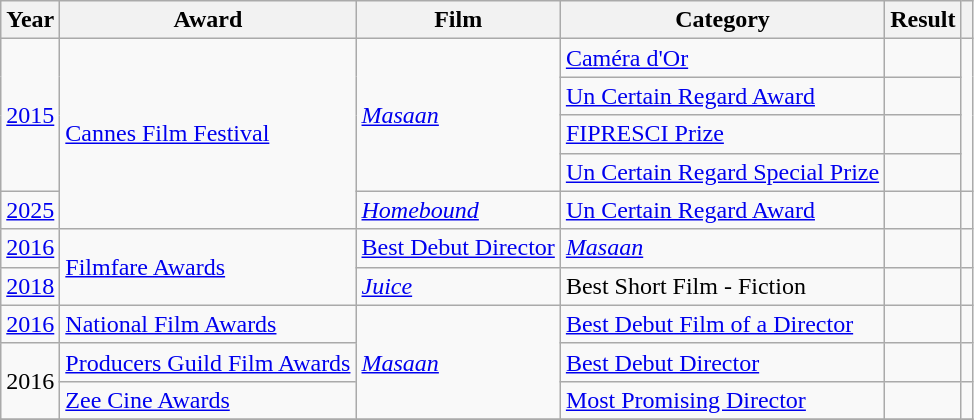<table class="wikitable sortable">
<tr>
<th>Year</th>
<th>Award</th>
<th>Film</th>
<th>Category</th>
<th>Result</th>
<th></th>
</tr>
<tr>
<td rowspan="4"><a href='#'>2015</a></td>
<td rowspan="5"><a href='#'>Cannes Film Festival</a></td>
<td rowspan="4"><em><a href='#'>Masaan</a></em></td>
<td><a href='#'>Caméra d'Or</a></td>
<td></td>
<td rowspan="4"></td>
</tr>
<tr>
<td><a href='#'>Un Certain Regard Award</a></td>
<td></td>
</tr>
<tr>
<td><a href='#'>FIPRESCI Prize</a></td>
<td></td>
</tr>
<tr>
<td><a href='#'>Un Certain Regard Special Prize</a></td>
<td></td>
</tr>
<tr>
<td><a href='#'>2025</a></td>
<td><em><a href='#'>Homebound</a></em></td>
<td><a href='#'>Un Certain Regard Award</a></td>
<td></td>
<td></td>
</tr>
<tr>
<td><a href='#'>2016</a></td>
<td rowspan="2"><a href='#'>Filmfare Awards</a></td>
<td><a href='#'>Best Debut Director</a></td>
<td><em><a href='#'>Masaan</a></em></td>
<td></td>
<td></td>
</tr>
<tr>
<td><a href='#'>2018</a></td>
<td><em><a href='#'>Juice</a></em></td>
<td>Best Short Film - Fiction</td>
<td></td>
<td></td>
</tr>
<tr>
<td><a href='#'>2016</a></td>
<td><a href='#'>National Film Awards</a></td>
<td rowspan="3"><em><a href='#'>Masaan</a></em></td>
<td><a href='#'>Best Debut Film of a Director</a></td>
<td></td>
<td></td>
</tr>
<tr>
<td rowspan="2">2016</td>
<td><a href='#'>Producers Guild Film Awards</a></td>
<td><a href='#'>Best Debut Director</a></td>
<td></td>
<td></td>
</tr>
<tr>
<td><a href='#'>Zee Cine Awards</a></td>
<td><a href='#'>Most Promising Director</a></td>
<td></td>
<td></td>
</tr>
<tr>
</tr>
</table>
